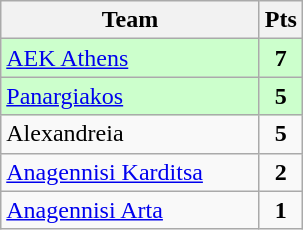<table class="wikitable" style="text-align: center;">
<tr>
<th width=165>Team</th>
<th width=20>Pts</th>
</tr>
<tr bgcolor="#ccffcc">
<td align=left><a href='#'>AEK Athens</a></td>
<td><strong>7</strong></td>
</tr>
<tr bgcolor="#ccffcc">
<td align=left><a href='#'>Panargiakos</a></td>
<td><strong>5</strong></td>
</tr>
<tr>
<td align=left>Alexandreia</td>
<td><strong>5</strong></td>
</tr>
<tr>
<td align=left><a href='#'>Anagennisi Karditsa</a></td>
<td><strong>2</strong></td>
</tr>
<tr>
<td align=left><a href='#'>Anagennisi Arta</a></td>
<td><strong>1</strong></td>
</tr>
</table>
